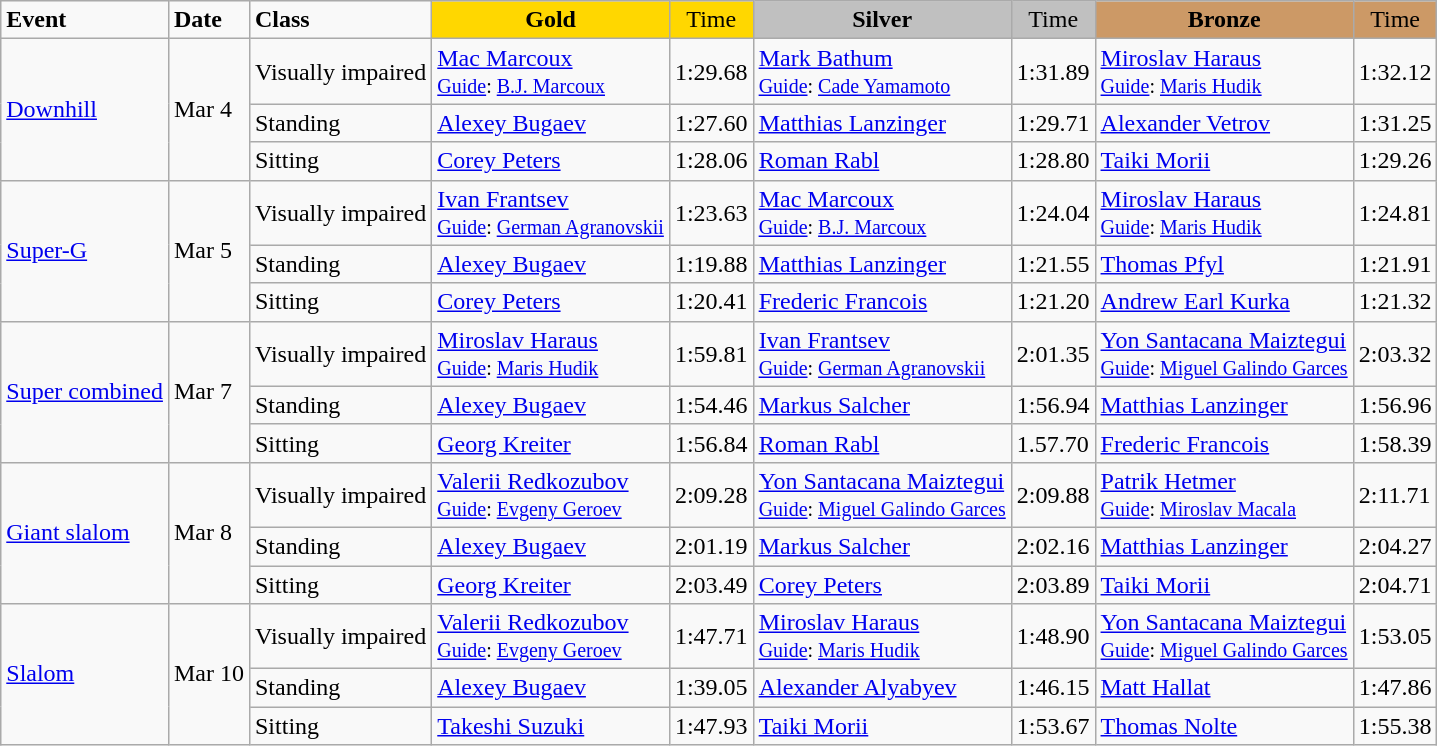<table class="wikitable">
<tr>
<td><strong>Event</strong></td>
<td><strong>Date</strong></td>
<td><strong>Class</strong></td>
<td style="text-align:center;background-color:gold;"><strong>Gold</strong></td>
<td style="text-align:center;background-color:gold;">Time</td>
<td style="text-align:center;background-color:silver;"><strong>Silver</strong></td>
<td style="text-align:center;background-color:silver;">Time</td>
<td style="text-align:center;background-color:#CC9966;"><strong>Bronze</strong></td>
<td style="text-align:center;background-color:#CC9966;">Time</td>
</tr>
<tr>
<td rowspan="3"><a href='#'>Downhill</a></td>
<td rowspan="3">Mar 4</td>
<td>Visually impaired</td>
<td><a href='#'>Mac Marcoux</a><br><small><a href='#'>Guide</a>: <a href='#'>B.J. Marcoux</a></small><br><small></small></td>
<td>1:29.68</td>
<td><a href='#'>Mark Bathum</a><br><small><a href='#'>Guide</a>: <a href='#'>Cade Yamamoto</a></small><br><small></small></td>
<td>1:31.89</td>
<td><a href='#'>Miroslav Haraus</a><br><small><a href='#'>Guide</a>: <a href='#'>Maris Hudik</a></small><br><small></small></td>
<td>1:32.12</td>
</tr>
<tr>
<td>Standing</td>
<td><a href='#'>Alexey Bugaev</a><br><small></small></td>
<td>1:27.60</td>
<td><a href='#'>Matthias Lanzinger</a><br><small></small></td>
<td>1:29.71</td>
<td><a href='#'>Alexander Vetrov</a><br><small></small></td>
<td>1:31.25</td>
</tr>
<tr>
<td>Sitting</td>
<td><a href='#'>Corey Peters</a><br><small></small></td>
<td>1:28.06</td>
<td><a href='#'>Roman Rabl</a><br><small></small></td>
<td>1:28.80</td>
<td><a href='#'>Taiki Morii</a><br><small></small></td>
<td>1:29.26</td>
</tr>
<tr>
<td rowspan="3"><a href='#'>Super-G</a></td>
<td rowspan="3">Mar 5</td>
<td>Visually impaired</td>
<td><a href='#'>Ivan Frantsev</a><br><small><a href='#'>Guide</a>: <a href='#'>German Agranovskii</a></small><br><small></small></td>
<td>1:23.63</td>
<td><a href='#'>Mac Marcoux</a><br><small><a href='#'>Guide</a>: <a href='#'>B.J. Marcoux</a></small><br><small></small></td>
<td>1:24.04</td>
<td><a href='#'>Miroslav Haraus</a><br><small><a href='#'>Guide</a>: <a href='#'>Maris Hudik</a></small><br><small></small></td>
<td>1:24.81</td>
</tr>
<tr>
<td>Standing</td>
<td><a href='#'>Alexey Bugaev</a><br><small></small></td>
<td>1:19.88</td>
<td><a href='#'>Matthias Lanzinger</a><br><small></small></td>
<td>1:21.55</td>
<td><a href='#'>Thomas Pfyl</a><br><small></small></td>
<td>1:21.91</td>
</tr>
<tr>
<td>Sitting</td>
<td><a href='#'>Corey Peters</a><br><small></small></td>
<td>1:20.41</td>
<td><a href='#'>Frederic Francois</a><br><small></small></td>
<td>1:21.20</td>
<td><a href='#'>Andrew Earl Kurka</a><br><small></small></td>
<td>1:21.32</td>
</tr>
<tr>
<td rowspan="3"><a href='#'>Super combined</a></td>
<td rowspan="3">Mar 7</td>
<td>Visually impaired</td>
<td><a href='#'>Miroslav Haraus</a><br><small><a href='#'>Guide</a>: <a href='#'>Maris Hudik</a></small><br><small></small></td>
<td>1:59.81</td>
<td><a href='#'>Ivan Frantsev</a><br><small><a href='#'>Guide</a>: <a href='#'>German Agranovskii</a></small><br><small></small></td>
<td>2:01.35</td>
<td><a href='#'>Yon Santacana Maiztegui</a><br><small><a href='#'>Guide</a>: <a href='#'>Miguel Galindo Garces</a></small><br><small></small></td>
<td>2:03.32</td>
</tr>
<tr>
<td>Standing</td>
<td><a href='#'>Alexey Bugaev</a><br><small></small></td>
<td>1:54.46</td>
<td><a href='#'>Markus Salcher</a><br><small></small></td>
<td>1:56.94</td>
<td><a href='#'>Matthias Lanzinger</a><br><small></small></td>
<td>1:56.96</td>
</tr>
<tr>
<td>Sitting</td>
<td><a href='#'>Georg Kreiter</a><br><small></small></td>
<td>1:56.84</td>
<td><a href='#'>Roman Rabl</a><br><small></small></td>
<td>1.57.70</td>
<td><a href='#'>Frederic Francois</a><br><small></small></td>
<td>1:58.39</td>
</tr>
<tr>
<td rowspan="3"><a href='#'>Giant slalom</a></td>
<td rowspan="3">Mar 8</td>
<td>Visually impaired</td>
<td><a href='#'>Valerii Redkozubov</a><br><small><a href='#'>Guide</a>: <a href='#'>Evgeny Geroev</a></small><br><small></small></td>
<td>2:09.28</td>
<td><a href='#'>Yon Santacana Maiztegui</a><br><small><a href='#'>Guide</a>: <a href='#'>Miguel Galindo Garces</a></small><br><small></small></td>
<td>2:09.88</td>
<td><a href='#'>Patrik Hetmer</a><br><small><a href='#'>Guide</a>: <a href='#'>Miroslav Macala</a></small><br><small></small></td>
<td>2:11.71</td>
</tr>
<tr>
<td>Standing</td>
<td><a href='#'>Alexey Bugaev</a><br><small></small></td>
<td>2:01.19</td>
<td><a href='#'>Markus Salcher</a><br><small></small></td>
<td>2:02.16</td>
<td><a href='#'>Matthias Lanzinger</a><br><small></small></td>
<td>2:04.27</td>
</tr>
<tr>
<td>Sitting</td>
<td><a href='#'>Georg Kreiter</a><br><small></small></td>
<td>2:03.49</td>
<td><a href='#'>Corey Peters</a><br><small></small></td>
<td>2:03.89</td>
<td><a href='#'>Taiki Morii</a><br><small></small></td>
<td>2:04.71</td>
</tr>
<tr>
<td rowspan="3"><a href='#'>Slalom</a></td>
<td rowspan="3">Mar 10</td>
<td>Visually impaired</td>
<td><a href='#'>Valerii Redkozubov</a><br><small><a href='#'>Guide</a>: <a href='#'>Evgeny Geroev</a></small><br><small></small></td>
<td>1:47.71</td>
<td><a href='#'>Miroslav Haraus</a><br><small><a href='#'>Guide</a>: <a href='#'>Maris Hudik</a></small><br><small></small></td>
<td>1:48.90</td>
<td><a href='#'>Yon Santacana Maiztegui</a><br><small><a href='#'>Guide</a>: <a href='#'>Miguel Galindo Garces</a></small><br><small></small></td>
<td>1:53.05</td>
</tr>
<tr>
<td>Standing</td>
<td><a href='#'>Alexey Bugaev</a><br><small></small></td>
<td>1:39.05</td>
<td><a href='#'>Alexander Alyabyev</a><br><small></small></td>
<td>1:46.15</td>
<td><a href='#'>Matt Hallat</a><br><small></small></td>
<td>1:47.86</td>
</tr>
<tr>
<td>Sitting</td>
<td><a href='#'>Takeshi Suzuki</a><br><small></small></td>
<td>1:47.93</td>
<td><a href='#'>Taiki Morii</a><br><small></small></td>
<td>1:53.67</td>
<td><a href='#'>Thomas Nolte</a><br><small></small></td>
<td>1:55.38</td>
</tr>
</table>
